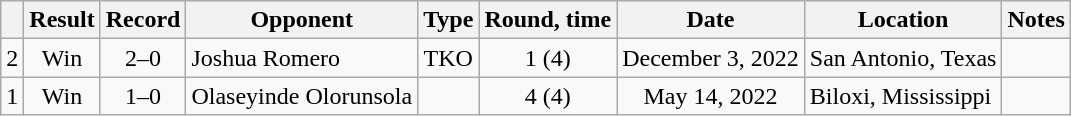<table class="wikitable" style="text-align:center">
<tr>
<th></th>
<th>Result</th>
<th>Record</th>
<th>Opponent</th>
<th>Type</th>
<th>Round, time</th>
<th>Date</th>
<th>Location</th>
<th>Notes</th>
</tr>
<tr>
<td>2</td>
<td>Win</td>
<td>2–0</td>
<td style="text-align:left;">Joshua Romero</td>
<td>TKO</td>
<td>1 (4)</td>
<td>December 3, 2022</td>
<td style="text-align:left;">San Antonio, Texas</td>
<td style="text-align:left;"></td>
</tr>
<tr>
<td>1</td>
<td>Win</td>
<td>1–0</td>
<td style="text-align:left;">Olaseyinde Olorunsola</td>
<td></td>
<td>4 (4)</td>
<td>May 14, 2022</td>
<td style="text-align:left;">Biloxi, Mississippi</td>
<td></td>
</tr>
</table>
